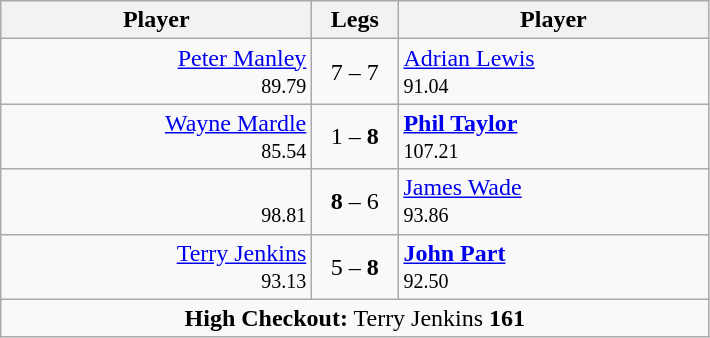<table class=wikitable style="text-align:center">
<tr>
<th width=200>Player</th>
<th width=50>Legs</th>
<th width=200>Player</th>
</tr>
<tr align=left>
<td align=right><a href='#'>Peter Manley</a>  <br> <small><span>89.79</span></small></td>
<td align=center>7 – 7</td>
<td> <a href='#'>Adrian Lewis</a> <br> <small><span>91.04</span></small></td>
</tr>
<tr align=left>
<td align=right><a href='#'>Wayne Mardle</a>  <br> <small><span>85.54</span></small></td>
<td align=center>1 – <strong>8</strong></td>
<td> <strong><a href='#'>Phil Taylor</a></strong> <br> <small><span>107.21</span></small></td>
</tr>
<tr align=left>
<td align=right> <br> <small><span>98.81</span></small></td>
<td align=center><strong>8</strong> – 6</td>
<td> <a href='#'>James Wade</a> <br> <small><span>93.86</span></small></td>
</tr>
<tr align=left>
<td align=right><a href='#'>Terry Jenkins</a>  <br> <small><span>93.13</span></small></td>
<td align=center>5 – <strong>8</strong></td>
<td> <strong><a href='#'>John Part</a></strong> <br> <small><span>92.50</span></small></td>
</tr>
<tr align=center>
<td colspan="3"><strong>High Checkout:</strong> Terry Jenkins <strong>161</strong></td>
</tr>
</table>
